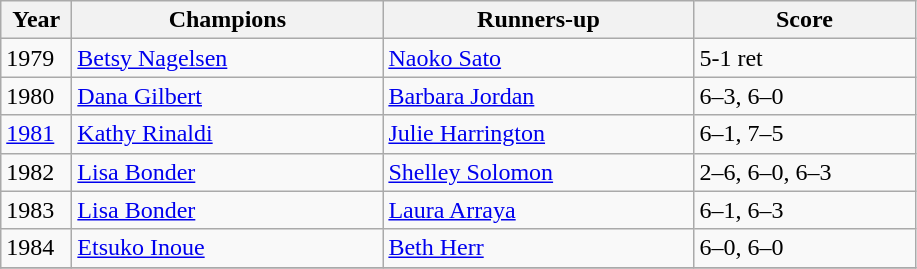<table class="wikitable">
<tr>
<th style="width:40px">Year</th>
<th style="width:200px">Champions</th>
<th style="width:200px">Runners-up</th>
<th style="width:140px" class="unsortable">Score</th>
</tr>
<tr>
<td>1979</td>
<td> <a href='#'>Betsy Nagelsen</a></td>
<td> <a href='#'>Naoko Sato</a></td>
<td>5-1 ret</td>
</tr>
<tr>
<td>1980</td>
<td> <a href='#'>Dana Gilbert</a></td>
<td> <a href='#'>Barbara Jordan</a></td>
<td>6–3, 6–0</td>
</tr>
<tr>
<td><a href='#'>1981</a></td>
<td> <a href='#'>Kathy Rinaldi</a></td>
<td> <a href='#'>Julie Harrington</a></td>
<td>6–1, 7–5</td>
</tr>
<tr>
<td>1982</td>
<td> <a href='#'>Lisa Bonder</a></td>
<td> <a href='#'>Shelley Solomon</a></td>
<td>2–6, 6–0, 6–3</td>
</tr>
<tr>
<td>1983</td>
<td> <a href='#'>Lisa Bonder</a></td>
<td> <a href='#'>Laura Arraya</a></td>
<td>6–1, 6–3</td>
</tr>
<tr>
<td>1984</td>
<td> <a href='#'>Etsuko Inoue</a></td>
<td> <a href='#'>Beth Herr</a></td>
<td>6–0, 6–0</td>
</tr>
<tr>
</tr>
</table>
